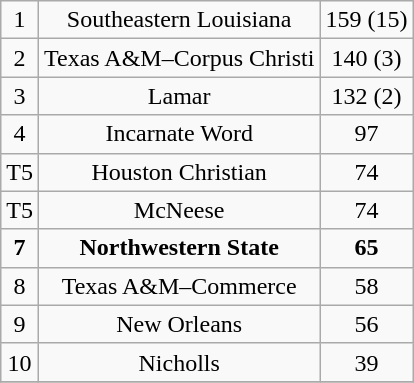<table class="wikitable">
<tr align="center">
<td>1</td>
<td>Southeastern Louisiana</td>
<td>159 (15)</td>
</tr>
<tr align="center">
<td>2</td>
<td>Texas A&M–Corpus Christi</td>
<td>140 (3)</td>
</tr>
<tr align="center">
<td>3</td>
<td>Lamar</td>
<td>132 (2)</td>
</tr>
<tr align="center">
<td>4</td>
<td>Incarnate Word</td>
<td>97</td>
</tr>
<tr align="center">
<td>T5</td>
<td>Houston Christian</td>
<td>74</td>
</tr>
<tr align="center">
<td>T5</td>
<td>McNeese</td>
<td>74</td>
</tr>
<tr align="center">
<td><strong>7</strong></td>
<td><strong>Northwestern State</strong></td>
<td><strong>65</strong></td>
</tr>
<tr align="center">
<td>8</td>
<td>Texas A&M–Commerce</td>
<td>58</td>
</tr>
<tr align="center">
<td>9</td>
<td>New Orleans</td>
<td>56</td>
</tr>
<tr align="center">
<td>10</td>
<td>Nicholls</td>
<td>39</td>
</tr>
<tr align="center">
</tr>
</table>
